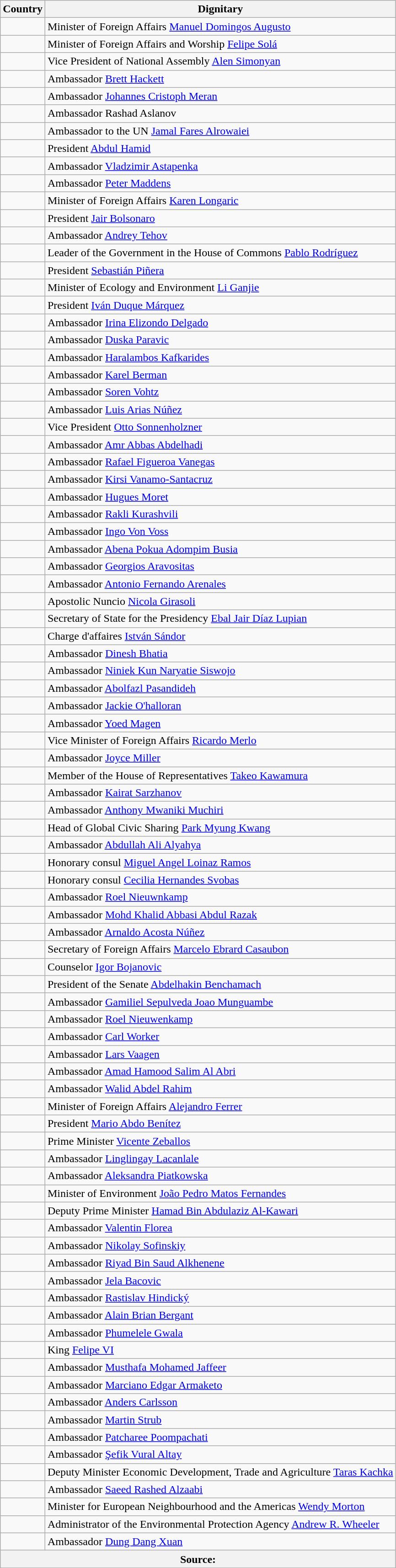<table class="wikitable sortable">
<tr>
<th>Country</th>
<th>Dignitary</th>
</tr>
<tr>
<td></td>
<td>Minister of Foreign Affairs <a href='#'>Manuel Domingos Augusto</a></td>
</tr>
<tr>
<td></td>
<td>Minister of Foreign Affairs and Worship <a href='#'>Felipe Solá</a></td>
</tr>
<tr>
<td></td>
<td>Vice President of National Assembly <a href='#'>Alen Simonyan</a></td>
</tr>
<tr>
<td></td>
<td>Ambassador <a href='#'>Brett Hackett</a></td>
</tr>
<tr>
<td></td>
<td>Ambassador <a href='#'>Johannes Cristoph Meran</a></td>
</tr>
<tr>
<td></td>
<td>Ambassador Rashad Aslanov</td>
</tr>
<tr>
<td></td>
<td>Ambassador to the UN <a href='#'>Jamal Fares Alrowaiei</a></td>
</tr>
<tr>
<td></td>
<td>President <a href='#'>Abdul Hamid</a></td>
</tr>
<tr>
<td></td>
<td>Ambassador <a href='#'>Vladzimir Astapenka</a></td>
</tr>
<tr>
<td></td>
<td>Ambassador <a href='#'>Peter Maddens</a></td>
</tr>
<tr>
<td></td>
<td>Minister of Foreign Affairs <a href='#'>Karen Longaric</a></td>
</tr>
<tr>
<td></td>
<td>President <a href='#'>Jair Bolsonaro</a></td>
</tr>
<tr>
<td></td>
<td>Ambassador <a href='#'>Andrey Tehov</a></td>
</tr>
<tr>
<td></td>
<td>Leader of the Government in the House of Commons <a href='#'>Pablo Rodríguez</a></td>
</tr>
<tr>
<td></td>
<td>President <a href='#'>Sebastián Piñera</a></td>
</tr>
<tr>
<td></td>
<td>Minister of Ecology and Environment <a href='#'>Li Ganjie</a></td>
</tr>
<tr>
<td></td>
<td>President <a href='#'>Iván Duque Márquez</a></td>
</tr>
<tr>
<td></td>
<td>Ambassador <a href='#'>Irina Elizondo Delgado</a></td>
</tr>
<tr>
<td></td>
<td>Ambassador <a href='#'>Duska Paravic</a></td>
</tr>
<tr>
<td></td>
<td>Ambassador <a href='#'>Haralambos Kafkarides</a></td>
</tr>
<tr>
<td></td>
<td>Ambassador <a href='#'>Karel Berman</a></td>
</tr>
<tr>
<td></td>
<td>Ambassador <a href='#'>Soren Vohtz</a></td>
</tr>
<tr>
<td></td>
<td>Ambassador <a href='#'>Luis Arias Núñez</a></td>
</tr>
<tr>
<td></td>
<td>Vice President <a href='#'>Otto Sonnenholzner</a></td>
</tr>
<tr>
<td></td>
<td>Ambassador <a href='#'>Amr Abbas Abdelhadi</a></td>
</tr>
<tr>
<td></td>
<td>Ambassador <a href='#'>Rafael Figueroa Vanegas</a></td>
</tr>
<tr>
<td></td>
<td>Ambassador <a href='#'>Kirsi Vanamo-Santacruz</a></td>
</tr>
<tr>
<td></td>
<td>Ambassador <a href='#'>Hugues Moret</a></td>
</tr>
<tr>
<td></td>
<td>Ambassador <a href='#'>Rakli Kurashvili</a></td>
</tr>
<tr>
<td></td>
<td>Ambassador <a href='#'>Ingo Von Voss</a></td>
</tr>
<tr>
<td></td>
<td>Ambassador <a href='#'>Abena Pokua Adompim Busia</a></td>
</tr>
<tr>
<td></td>
<td>Ambassador <a href='#'>Georgios Aravositas</a></td>
</tr>
<tr>
<td></td>
<td>Ambassador <a href='#'>Antonio Fernando Arenales</a></td>
</tr>
<tr>
<td></td>
<td>Apostolic Nuncio <a href='#'>Nicola Girasoli</a></td>
</tr>
<tr>
<td></td>
<td>Secretary of State for the Presidency <a href='#'>Ebal Jair Díaz Lupian</a></td>
</tr>
<tr>
<td></td>
<td>Charge d'affaires <a href='#'>István Sándor</a></td>
</tr>
<tr>
<td></td>
<td>Ambassador <a href='#'>Dinesh Bhatia</a></td>
</tr>
<tr>
<td></td>
<td>Ambassador <a href='#'>Niniek Kun Naryatie Siswojo</a></td>
</tr>
<tr>
<td></td>
<td>Ambassador <a href='#'>Abolfazl Pasandideh</a></td>
</tr>
<tr>
<td></td>
<td>Ambassador <a href='#'>Jackie O'halloran</a></td>
</tr>
<tr>
<td></td>
<td>Ambassador <a href='#'>Yoed Magen</a></td>
</tr>
<tr>
<td></td>
<td>Vice Minister of Foreign Affairs <a href='#'>Ricardo Merlo</a></td>
</tr>
<tr>
<td></td>
<td>Ambassador <a href='#'>Joyce Miller</a></td>
</tr>
<tr>
<td></td>
<td>Member of the House of Representatives <a href='#'>Takeo Kawamura</a></td>
</tr>
<tr>
<td></td>
<td>Ambassador <a href='#'>Kairat Sarzhanov</a></td>
</tr>
<tr>
<td></td>
<td>Ambassador <a href='#'>Anthony Mwaniki Muchiri</a></td>
</tr>
<tr>
<td></td>
<td>Head of Global Civic Sharing <a href='#'>Park Myung Kwang</a></td>
</tr>
<tr>
<td></td>
<td>Ambassador <a href='#'>Abdullah Ali Alyahya</a></td>
</tr>
<tr>
<td></td>
<td>Honorary consul <a href='#'>Miguel Angel Loinaz Ramos</a></td>
</tr>
<tr>
<td></td>
<td>Honorary consul <a href='#'>Cecilia Hernandes Svobas</a></td>
</tr>
<tr>
<td></td>
<td>Ambassador <a href='#'>Roel Nieuwnkamp</a></td>
</tr>
<tr>
<td></td>
<td>Ambassador <a href='#'>Mohd Khalid Abbasi Abdul Razak</a></td>
</tr>
<tr>
<td></td>
<td>Ambassador <a href='#'>Arnaldo Acosta Núñez</a></td>
</tr>
<tr>
<td></td>
<td>Secretary of Foreign Affairs <a href='#'>Marcelo Ebrard Casaubon</a></td>
</tr>
<tr>
<td></td>
<td>Counselor <a href='#'>Igor Bojanovic</a></td>
</tr>
<tr>
<td></td>
<td>President of the Senate <a href='#'>Abdelhakin Benchamach</a></td>
</tr>
<tr>
<td></td>
<td>Ambassador <a href='#'>Gamiliel Sepulveda Joao Munguambe</a></td>
</tr>
<tr>
<td></td>
<td>Ambassador <a href='#'>Roel Nieuwenkamp</a></td>
</tr>
<tr>
<td></td>
<td>Ambassador <a href='#'>Carl Worker</a></td>
</tr>
<tr>
<td></td>
<td>Ambassador <a href='#'>Lars Vaagen</a></td>
</tr>
<tr>
<td></td>
<td>Ambassador <a href='#'>Amad Hamood Salim Al Abri</a></td>
</tr>
<tr>
<td></td>
<td>Ambassador <a href='#'>Walid Abdel Rahim</a></td>
</tr>
<tr>
<td></td>
<td>Minister of Foreign Affairs <a href='#'>Alejandro Ferrer</a></td>
</tr>
<tr>
<td></td>
<td>President <a href='#'>Mario Abdo Benítez</a></td>
</tr>
<tr>
<td></td>
<td>Prime Minister <a href='#'>Vicente Zeballos</a></td>
</tr>
<tr>
<td></td>
<td>Ambassador <a href='#'>Linglingay Lacanlale</a></td>
</tr>
<tr>
<td></td>
<td>Ambassador <a href='#'>Aleksandra Piatkowska</a></td>
</tr>
<tr>
<td></td>
<td>Minister of Environment <a href='#'>João Pedro Matos Fernandes</a></td>
</tr>
<tr>
<td></td>
<td>Deputy Prime Minister <a href='#'>Hamad Bin Abdulaziz Al-Kawari</a></td>
</tr>
<tr>
<td></td>
<td>Ambassador <a href='#'>Valentin Florea</a></td>
</tr>
<tr>
<td></td>
<td>Ambassador <a href='#'>Nikolay Sofinskiy</a></td>
</tr>
<tr>
<td></td>
<td>Ambassador <a href='#'>Riyad Bin Saud Alkhenene</a></td>
</tr>
<tr>
<td></td>
<td>Ambassador <a href='#'>Jela Bacovic</a></td>
</tr>
<tr>
<td></td>
<td>Ambassador <a href='#'>Rastislav Hindický</a></td>
</tr>
<tr>
<td></td>
<td>Ambassador <a href='#'>Alain Brian Bergant</a></td>
</tr>
<tr>
<td></td>
<td>Ambassador <a href='#'>Phumelele Gwala</a></td>
</tr>
<tr>
<td></td>
<td>King <a href='#'>Felipe VI</a></td>
</tr>
<tr>
<td></td>
<td>Ambassador <a href='#'>Musthafa Mohamed Jaffeer</a></td>
</tr>
<tr>
<td></td>
<td>Ambassador <a href='#'>Marciano Edgar Armaketo</a></td>
</tr>
<tr>
<td></td>
<td>Ambassador <a href='#'>Anders Carlsson</a></td>
</tr>
<tr>
<td></td>
<td>Ambassador <a href='#'>Martin Strub</a></td>
</tr>
<tr>
<td></td>
<td>Ambassador <a href='#'>Patcharee Poompachati</a></td>
</tr>
<tr>
<td></td>
<td>Ambassador <a href='#'>Şefik Vural Altay</a></td>
</tr>
<tr>
<td></td>
<td>Deputy Minister Economic Development, Trade and Agriculture <a href='#'>Taras Kachka</a></td>
</tr>
<tr>
<td></td>
<td>Ambassador <a href='#'>Saeed Rashed Alzaabi</a></td>
</tr>
<tr>
<td></td>
<td>Minister for European Neighbourhood and the Americas <a href='#'>Wendy Morton</a></td>
</tr>
<tr>
<td></td>
<td>Administrator of the Environmental Protection Agency <a href='#'>Andrew R. Wheeler</a></td>
</tr>
<tr>
<td></td>
<td>Ambassador <a href='#'>Dung Dang Xuan</a></td>
</tr>
<tr>
<th colspan="2">Source:</th>
</tr>
</table>
